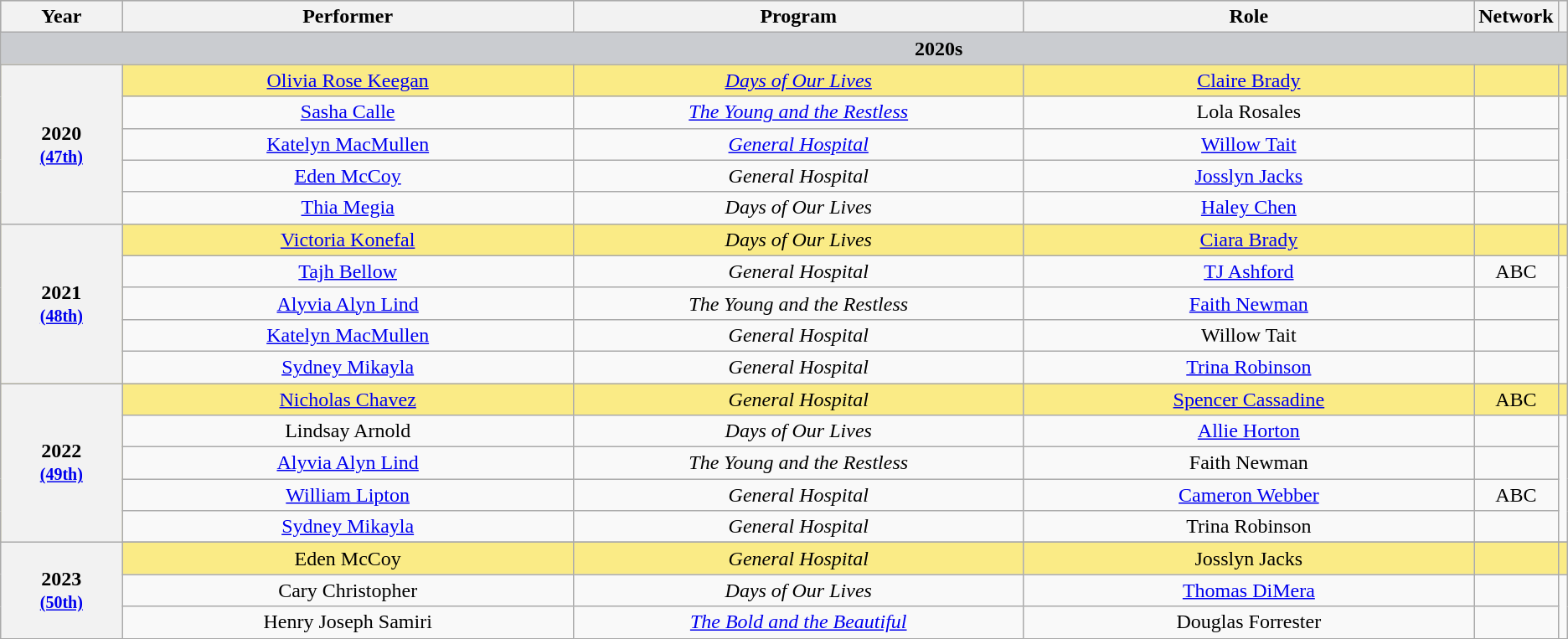<table class="wikitable" rowspan="2" background: #f6e39c; style="text-align:center;">
<tr style="background:#bebebe;">
<th scope="col" style="width:8%;">Year</th>
<th scope="col" style="width:30%;">Performer</th>
<th scope="col" style="width:30%;">Program</th>
<th scope="col" style="width:30%;">Role</th>
<th scope="col" style="width:10%;">Network</th>
<th scope="col" style="width:2%;" class="unsortable"></th>
</tr>
<tr>
<td colspan=6 data-sort-value="ω" style="background-color:#CACCD0; font-weight:bold; padding-left:20%">2020s</td>
</tr>
<tr style="background:#FAEB86">
<th rowspan="5">2020<br><small><a href='#'>(47th)</a></small></th>
<td><a href='#'>Olivia Rose Keegan</a> </td>
<td><em><a href='#'>Days of Our Lives</a></em></td>
<td><a href='#'>Claire Brady</a></td>
<td></td>
<td></td>
</tr>
<tr>
<td><a href='#'>Sasha Calle</a></td>
<td><em><a href='#'>The Young and the Restless</a></em></td>
<td>Lola Rosales</td>
<td></td>
<td rowspan=4></td>
</tr>
<tr>
<td><a href='#'>Katelyn MacMullen</a></td>
<td><em><a href='#'>General Hospital</a></em></td>
<td><a href='#'>Willow Tait</a></td>
<td></td>
</tr>
<tr>
<td><a href='#'>Eden McCoy</a></td>
<td><em>General Hospital</em></td>
<td><a href='#'>Josslyn Jacks</a></td>
<td></td>
</tr>
<tr>
<td><a href='#'>Thia Megia</a></td>
<td><em>Days of Our Lives</em></td>
<td><a href='#'>Haley Chen</a></td>
<td></td>
</tr>
<tr style="background:#FAEB86">
<th rowspan="5">2021<br><small><a href='#'>(48th)</a></small></th>
<td><a href='#'>Victoria Konefal</a> </td>
<td><em>Days of Our Lives</em></td>
<td><a href='#'>Ciara Brady</a></td>
<td></td>
<td></td>
</tr>
<tr>
<td><a href='#'>Tajh Bellow</a></td>
<td><em>General Hospital</em></td>
<td><a href='#'>TJ Ashford</a></td>
<td>ABC</td>
<td rowspan=4></td>
</tr>
<tr>
<td><a href='#'>Alyvia Alyn Lind</a></td>
<td><em>The Young and the Restless</em></td>
<td><a href='#'>Faith Newman</a></td>
<td></td>
</tr>
<tr>
<td><a href='#'>Katelyn MacMullen</a></td>
<td><em>General Hospital</em></td>
<td>Willow Tait</td>
<td></td>
</tr>
<tr>
<td><a href='#'>Sydney Mikayla</a></td>
<td><em>General Hospital</em></td>
<td><a href='#'>Trina Robinson</a></td>
<td></td>
</tr>
<tr style="background:#FAEB86">
<th rowspan="5">2022 <br><small><a href='#'>(49th)</a></small></th>
<td><a href='#'>Nicholas Chavez</a> </td>
<td><em>General Hospital</em></td>
<td><a href='#'>Spencer Cassadine</a></td>
<td>ABC</td>
<td></td>
</tr>
<tr>
<td>Lindsay Arnold</td>
<td><em>Days of Our Lives</em></td>
<td><a href='#'>Allie Horton</a></td>
<td></td>
<td rowspan="4"></td>
</tr>
<tr>
<td><a href='#'>Alyvia Alyn Lind</a></td>
<td><em>The Young and the Restless</em></td>
<td>Faith Newman</td>
<td></td>
</tr>
<tr>
<td><a href='#'>William Lipton</a></td>
<td><em>General Hospital</em></td>
<td><a href='#'>Cameron Webber</a></td>
<td>ABC</td>
</tr>
<tr>
<td><a href='#'>Sydney Mikayla</a></td>
<td><em>General Hospital</em></td>
<td>Trina Robinson</td>
<td></td>
</tr>
<tr>
<th rowspan="4">2023<br><small><a href='#'>(50th)</a></small><br></th>
</tr>
<tr style="background:#FAEB86">
<td>Eden McCoy </td>
<td><em>General Hospital</em></td>
<td>Josslyn Jacks</td>
<td></td>
<td></td>
</tr>
<tr>
<td>Cary Christopher</td>
<td><em>Days of Our Lives</em></td>
<td><a href='#'>Thomas DiMera</a></td>
<td></td>
<td rowspan="3"></td>
</tr>
<tr>
<td>Henry Joseph Samiri</td>
<td><em><a href='#'>The Bold and the Beautiful</a></em></td>
<td>Douglas Forrester</td>
<td></td>
</tr>
</table>
